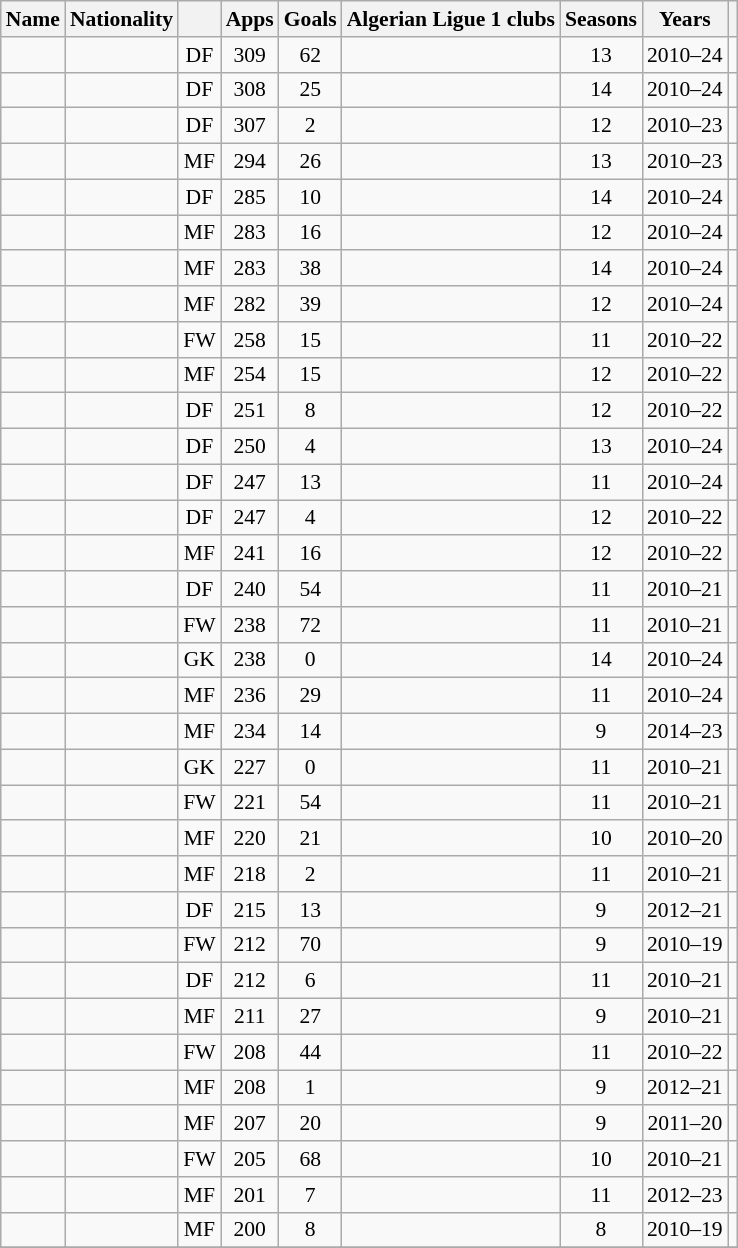<table class="wikitable sortable" style="font-size: 90%; text-align: center;">
<tr>
<th>Name</th>
<th>Nationality</th>
<th></th>
<th>Apps</th>
<th>Goals</th>
<th>Algerian Ligue 1 clubs</th>
<th>Seasons</th>
<th>Years</th>
<th></th>
</tr>
<tr>
<td align="left"></td>
<td align="left"></td>
<td>DF</td>
<td>309</td>
<td>62</td>
<td align="left"></td>
<td>13</td>
<td>2010–24</td>
<td></td>
</tr>
<tr>
<td align="left"></td>
<td align="left"></td>
<td>DF</td>
<td>308</td>
<td>25</td>
<td align="left"></td>
<td>14</td>
<td>2010–24</td>
<td></td>
</tr>
<tr>
<td align="left"></td>
<td align="left"></td>
<td>DF</td>
<td>307</td>
<td>2</td>
<td align="left"></td>
<td>12</td>
<td>2010–23</td>
<td></td>
</tr>
<tr>
<td align="left"></td>
<td align="left"></td>
<td>MF</td>
<td>294</td>
<td>26</td>
<td align="left"></td>
<td>13</td>
<td>2010–23</td>
<td></td>
</tr>
<tr>
<td align="left"><strong></strong></td>
<td align="left"></td>
<td>DF</td>
<td>285</td>
<td>10</td>
<td align="left"></td>
<td>14</td>
<td>2010–24</td>
<td></td>
</tr>
<tr>
<td align="left"><strong></strong></td>
<td align="left"></td>
<td>MF</td>
<td>283</td>
<td>16</td>
<td align="left"></td>
<td>12</td>
<td>2010–24</td>
<td></td>
</tr>
<tr>
<td align="left"><strong></strong></td>
<td align="left"></td>
<td>MF</td>
<td>283</td>
<td>38</td>
<td align="left"></td>
<td>14</td>
<td>2010–24</td>
<td></td>
</tr>
<tr>
<td align="left"><strong></strong></td>
<td align="left"></td>
<td>MF</td>
<td>282</td>
<td>39</td>
<td align="left"></td>
<td>12</td>
<td>2010–24</td>
<td></td>
</tr>
<tr>
<td align="left"></td>
<td align="left"></td>
<td>FW</td>
<td>258</td>
<td>15</td>
<td align="left"></td>
<td>11</td>
<td>2010–22</td>
<td></td>
</tr>
<tr>
<td align="left"></td>
<td align="left"></td>
<td>MF</td>
<td>254</td>
<td>15</td>
<td align="left"></td>
<td>12</td>
<td>2010–22</td>
<td></td>
</tr>
<tr>
<td align="left"></td>
<td align="left"></td>
<td>DF</td>
<td>251</td>
<td>8</td>
<td align="left"></td>
<td>12</td>
<td>2010–22</td>
<td></td>
</tr>
<tr>
<td align="left"></td>
<td align="left"></td>
<td>DF</td>
<td>250</td>
<td>4</td>
<td align="left"></td>
<td>13</td>
<td>2010–24</td>
<td></td>
</tr>
<tr>
<td align="left"><strong></strong></td>
<td align="left"></td>
<td>DF</td>
<td>247</td>
<td>13</td>
<td align="left"></td>
<td>11</td>
<td>2010–24</td>
<td></td>
</tr>
<tr>
<td align="left"></td>
<td align="left"></td>
<td>DF</td>
<td>247</td>
<td>4</td>
<td align="left"></td>
<td>12</td>
<td>2010–22</td>
<td></td>
</tr>
<tr>
<td align="left"></td>
<td align="left"></td>
<td>MF</td>
<td>241</td>
<td>16</td>
<td align="left"></td>
<td>12</td>
<td>2010–22</td>
<td></td>
</tr>
<tr>
<td align="left"></td>
<td align="left"></td>
<td>DF</td>
<td>240</td>
<td>54</td>
<td align="left"></td>
<td>11</td>
<td>2010–21</td>
<td></td>
</tr>
<tr>
<td align="left"></td>
<td align="left"></td>
<td>FW</td>
<td>238</td>
<td>72</td>
<td align="left"></td>
<td>11</td>
<td>2010–21</td>
<td></td>
</tr>
<tr>
<td align="left"></td>
<td align="left"></td>
<td>GK</td>
<td>238</td>
<td>0</td>
<td align="left"></td>
<td>14</td>
<td>2010–24</td>
<td></td>
</tr>
<tr>
<td align="left"><strong></strong></td>
<td align="left"></td>
<td>MF</td>
<td>236</td>
<td>29</td>
<td align="left"></td>
<td>11</td>
<td>2010–24</td>
<td></td>
</tr>
<tr>
<td align="left"></td>
<td align="left"></td>
<td>MF</td>
<td>234</td>
<td>14</td>
<td align="left"></td>
<td>9</td>
<td>2014–23</td>
<td></td>
</tr>
<tr>
<td align="left"></td>
<td align="left"></td>
<td>GK</td>
<td>227</td>
<td>0</td>
<td align="left"></td>
<td>11</td>
<td>2010–21</td>
<td></td>
</tr>
<tr>
<td align="left"></td>
<td align="left"></td>
<td>FW</td>
<td>221</td>
<td>54</td>
<td align="left"></td>
<td>11</td>
<td>2010–21</td>
<td></td>
</tr>
<tr>
<td align="left"></td>
<td align="left"></td>
<td>MF</td>
<td>220</td>
<td>21</td>
<td align="left"></td>
<td>10</td>
<td>2010–20</td>
<td></td>
</tr>
<tr>
<td align="left"></td>
<td align="left"></td>
<td>MF</td>
<td>218</td>
<td>2</td>
<td align="left"></td>
<td>11</td>
<td>2010–21</td>
<td></td>
</tr>
<tr>
<td align="left"></td>
<td align="left"></td>
<td>DF</td>
<td>215</td>
<td>13</td>
<td align="left"></td>
<td>9</td>
<td>2012–21</td>
<td></td>
</tr>
<tr>
<td align="left"></td>
<td align="left"></td>
<td>FW</td>
<td>212</td>
<td>70</td>
<td align="left"></td>
<td>9</td>
<td>2010–19</td>
<td></td>
</tr>
<tr>
<td align="left"></td>
<td align="left"></td>
<td>DF</td>
<td>212</td>
<td>6</td>
<td align="left"></td>
<td>11</td>
<td>2010–21</td>
<td></td>
</tr>
<tr>
<td align="left"></td>
<td align="left"></td>
<td>MF</td>
<td>211</td>
<td>27</td>
<td align="left"></td>
<td>9</td>
<td>2010–21</td>
<td></td>
</tr>
<tr>
<td align="left"></td>
<td align="left"></td>
<td>FW</td>
<td>208</td>
<td>44</td>
<td align="left"></td>
<td>11</td>
<td>2010–22</td>
<td></td>
</tr>
<tr>
<td align="left"></td>
<td align="left"></td>
<td>MF</td>
<td>208</td>
<td>1</td>
<td align="left"></td>
<td>9</td>
<td>2012–21</td>
<td></td>
</tr>
<tr>
<td align="left"></td>
<td align="left"></td>
<td>MF</td>
<td>207</td>
<td>20</td>
<td align="left"></td>
<td>9</td>
<td>2011–20</td>
<td></td>
</tr>
<tr>
<td align="left"></td>
<td align="left"></td>
<td>FW</td>
<td>205</td>
<td>68</td>
<td align="left"></td>
<td>10</td>
<td>2010–21</td>
<td></td>
</tr>
<tr>
<td align="left"></td>
<td align="left"></td>
<td>MF</td>
<td>201</td>
<td>7</td>
<td align="left"></td>
<td>11</td>
<td>2012–23</td>
<td></td>
</tr>
<tr>
<td align="left"></td>
<td align="left"></td>
<td>MF</td>
<td>200</td>
<td>8</td>
<td align="left"></td>
<td>8</td>
<td>2010–19</td>
<td></td>
</tr>
<tr>
</tr>
</table>
